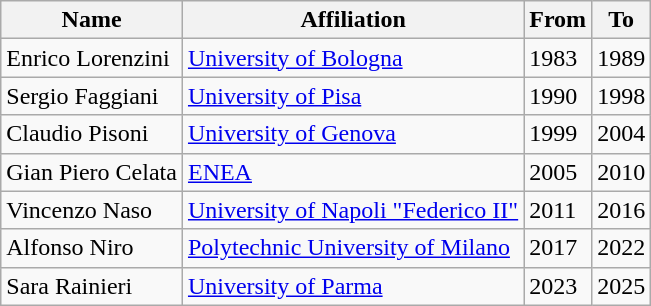<table class="wikitable">
<tr>
<th>Name</th>
<th>Affiliation</th>
<th>From</th>
<th>To</th>
</tr>
<tr>
<td>Enrico Lorenzini</td>
<td><a href='#'>University of Bologna</a></td>
<td>1983</td>
<td>1989</td>
</tr>
<tr>
<td>Sergio Faggiani</td>
<td><a href='#'>University of Pisa</a></td>
<td>1990</td>
<td>1998</td>
</tr>
<tr>
<td>Claudio Pisoni</td>
<td><a href='#'>University of Genova</a></td>
<td>1999</td>
<td>2004</td>
</tr>
<tr>
<td>Gian Piero Celata</td>
<td><a href='#'>ENEA</a></td>
<td>2005</td>
<td>2010</td>
</tr>
<tr>
<td>Vincenzo Naso</td>
<td><a href='#'>University of Napoli "Federico II"</a></td>
<td>2011</td>
<td>2016</td>
</tr>
<tr>
<td>Alfonso Niro</td>
<td><a href='#'>Polytechnic University of Milano</a></td>
<td>2017</td>
<td>2022</td>
</tr>
<tr>
<td>Sara Rainieri</td>
<td><a href='#'>University of Parma</a></td>
<td>2023</td>
<td>2025</td>
</tr>
</table>
